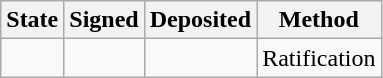<table class="wikitable">
<tr>
<th>State</th>
<th>Signed</th>
<th>Deposited</th>
<th>Method</th>
</tr>
<tr>
<td></td>
<td></td>
<td></td>
<td>Ratification</td>
</tr>
</table>
